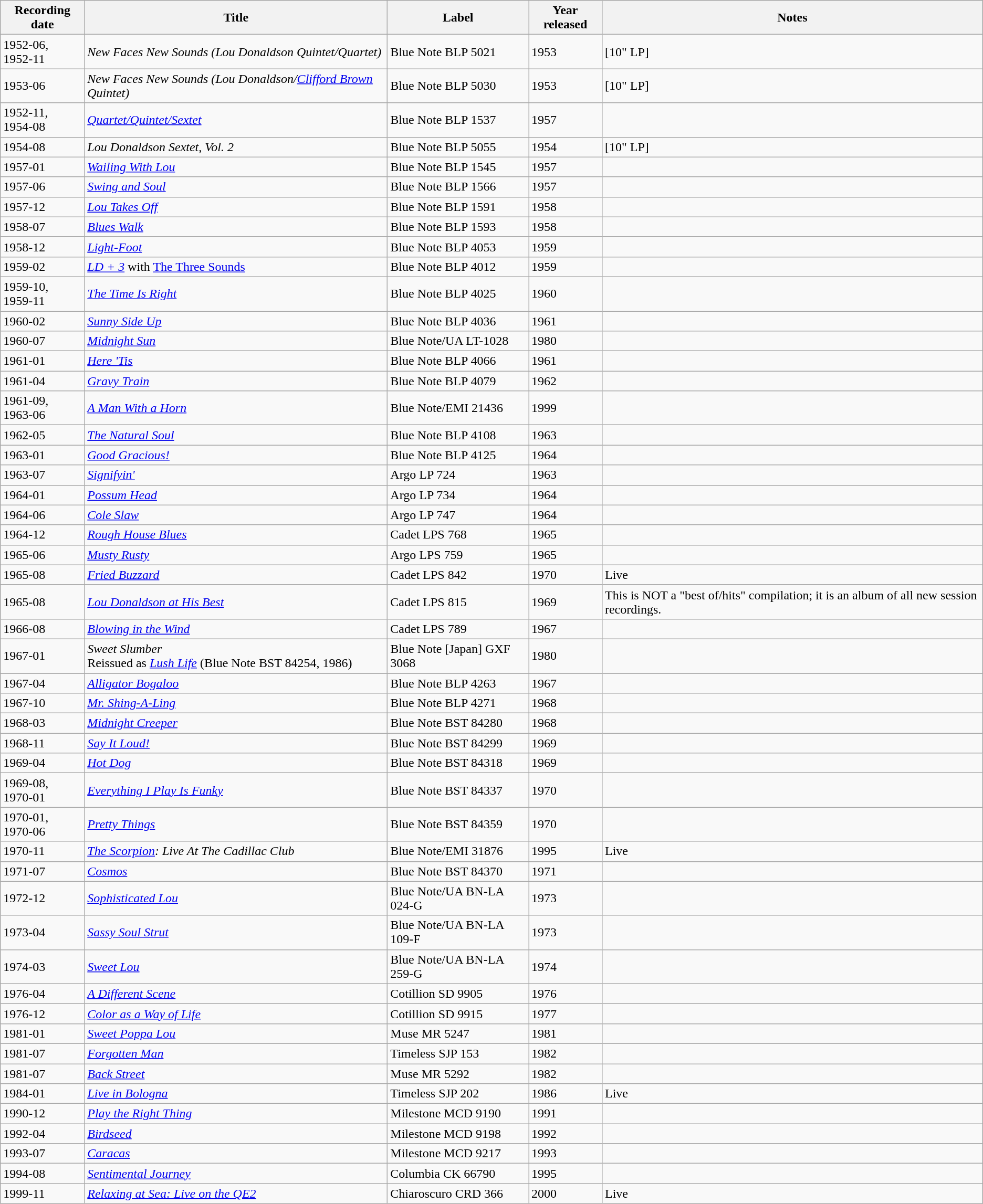<table class="wikitable sortable">
<tr>
<th>Recording date</th>
<th>Title</th>
<th>Label</th>
<th>Year released</th>
<th>Notes</th>
</tr>
<tr>
<td>1952-06, <br>1952-11</td>
<td><em>New Faces New Sounds (Lou Donaldson Quintet/Quartet)</em></td>
<td>Blue Note BLP 5021</td>
<td>1953</td>
<td>[10" LP]</td>
</tr>
<tr>
<td>1953-06</td>
<td><em>New Faces New Sounds (Lou Donaldson/<a href='#'>Clifford Brown</a> Quintet)</em></td>
<td>Blue Note BLP 5030</td>
<td>1953</td>
<td>[10" LP]</td>
</tr>
<tr>
<td>1952-11, <br>1954-08</td>
<td><em><a href='#'>Quartet/Quintet/Sextet</a></em></td>
<td>Blue Note BLP 1537</td>
<td>1957</td>
<td></td>
</tr>
<tr>
<td>1954-08</td>
<td><em>Lou Donaldson Sextet, Vol. 2</em></td>
<td>Blue Note BLP 5055</td>
<td>1954</td>
<td>[10" LP]</td>
</tr>
<tr>
<td>1957-01</td>
<td><em><a href='#'>Wailing With Lou</a></em></td>
<td>Blue Note BLP 1545</td>
<td>1957</td>
<td></td>
</tr>
<tr>
<td>1957-06</td>
<td><em><a href='#'>Swing and Soul</a></em></td>
<td>Blue Note BLP 1566</td>
<td>1957</td>
<td></td>
</tr>
<tr>
<td>1957-12</td>
<td><em><a href='#'>Lou Takes Off</a></em></td>
<td>Blue Note BLP 1591</td>
<td>1958</td>
<td></td>
</tr>
<tr>
<td>1958-07</td>
<td><em><a href='#'>Blues Walk</a></em></td>
<td>Blue Note BLP 1593</td>
<td>1958</td>
<td></td>
</tr>
<tr>
<td>1958-12</td>
<td><em><a href='#'>Light-Foot</a></em></td>
<td>Blue Note BLP 4053</td>
<td>1959</td>
<td></td>
</tr>
<tr>
<td>1959-02</td>
<td><em><a href='#'>LD + 3</a></em> with <a href='#'>The Three Sounds</a></td>
<td>Blue Note BLP 4012</td>
<td>1959</td>
<td></td>
</tr>
<tr>
<td>1959-10, <br>1959-11</td>
<td><em><a href='#'>The Time Is Right</a></em></td>
<td>Blue Note BLP 4025</td>
<td>1960</td>
<td></td>
</tr>
<tr>
<td>1960-02</td>
<td><em><a href='#'>Sunny Side Up</a></em></td>
<td>Blue Note BLP 4036</td>
<td>1961</td>
<td></td>
</tr>
<tr>
<td>1960-07</td>
<td><em><a href='#'>Midnight Sun</a></em></td>
<td>Blue Note/UA LT-1028</td>
<td>1980</td>
<td></td>
</tr>
<tr>
<td>1961-01</td>
<td><em><a href='#'>Here 'Tis</a></em></td>
<td>Blue Note BLP 4066</td>
<td>1961</td>
<td></td>
</tr>
<tr>
<td>1961-04</td>
<td><em><a href='#'>Gravy Train</a></em></td>
<td>Blue Note BLP 4079</td>
<td>1962</td>
<td></td>
</tr>
<tr>
<td>1961-09, <br>1963-06</td>
<td><em><a href='#'>A Man With a Horn</a></em></td>
<td>Blue Note/EMI 21436</td>
<td>1999</td>
<td></td>
</tr>
<tr>
<td>1962-05</td>
<td><em><a href='#'>The Natural Soul</a></em></td>
<td>Blue Note BLP 4108</td>
<td>1963</td>
<td></td>
</tr>
<tr>
<td>1963-01</td>
<td><em><a href='#'>Good Gracious!</a></em></td>
<td>Blue Note BLP 4125</td>
<td>1964</td>
<td></td>
</tr>
<tr>
<td>1963-07</td>
<td><em><a href='#'>Signifyin'</a></em></td>
<td>Argo LP 724</td>
<td>1963</td>
<td></td>
</tr>
<tr>
<td>1964-01</td>
<td><em><a href='#'>Possum Head</a></em></td>
<td>Argo LP 734</td>
<td>1964</td>
<td></td>
</tr>
<tr>
<td>1964-06</td>
<td><em><a href='#'>Cole Slaw</a></em></td>
<td>Argo LP 747</td>
<td>1964</td>
<td></td>
</tr>
<tr>
<td>1964-12</td>
<td><em><a href='#'>Rough House Blues</a></em></td>
<td>Cadet LPS 768</td>
<td>1965</td>
<td></td>
</tr>
<tr>
<td>1965-06</td>
<td><em><a href='#'>Musty Rusty</a></em></td>
<td>Argo LPS 759</td>
<td>1965</td>
<td></td>
</tr>
<tr>
<td>1965-08</td>
<td><em><a href='#'>Fried Buzzard</a></em></td>
<td>Cadet LPS 842</td>
<td>1970</td>
<td>Live</td>
</tr>
<tr>
<td>1965-08</td>
<td><em><a href='#'>Lou Donaldson at His Best</a></em></td>
<td>Cadet LPS 815</td>
<td>1969</td>
<td>This is NOT a "best of/hits" compilation; it is an album of all new session recordings.</td>
</tr>
<tr>
<td>1966-08</td>
<td><em><a href='#'>Blowing in the Wind</a></em></td>
<td>Cadet LPS 789</td>
<td>1967</td>
<td></td>
</tr>
<tr>
<td>1967-01</td>
<td><em>Sweet Slumber</em> <br>Reissued as <em><a href='#'>Lush Life</a></em> (Blue Note BST 84254, 1986)</td>
<td>Blue Note [Japan] GXF 3068</td>
<td>1980</td>
<td></td>
</tr>
<tr>
<td>1967-04</td>
<td><em><a href='#'>Alligator Bogaloo</a></em></td>
<td>Blue Note BLP 4263</td>
<td>1967</td>
<td></td>
</tr>
<tr>
<td>1967-10</td>
<td><em><a href='#'>Mr. Shing-A-Ling</a></em></td>
<td>Blue Note BLP 4271</td>
<td>1968</td>
<td></td>
</tr>
<tr>
<td>1968-03</td>
<td><em><a href='#'>Midnight Creeper</a></em></td>
<td>Blue Note BST 84280</td>
<td>1968</td>
<td></td>
</tr>
<tr>
<td>1968-11</td>
<td><em><a href='#'>Say It Loud!</a></em></td>
<td>Blue Note BST 84299</td>
<td>1969</td>
<td></td>
</tr>
<tr>
<td>1969-04</td>
<td><em><a href='#'>Hot Dog</a></em></td>
<td>Blue Note BST 84318</td>
<td>1969</td>
<td></td>
</tr>
<tr>
<td>1969-08, <br>1970-01</td>
<td><em><a href='#'>Everything I Play Is Funky</a></em></td>
<td>Blue Note BST 84337</td>
<td>1970</td>
<td></td>
</tr>
<tr>
<td>1970-01, <br>1970-06</td>
<td><em><a href='#'>Pretty Things</a></em></td>
<td>Blue Note BST 84359</td>
<td>1970</td>
<td></td>
</tr>
<tr>
<td>1970-11</td>
<td><em><a href='#'>The Scorpion</a>: Live At The Cadillac Club</em></td>
<td>Blue Note/EMI 31876</td>
<td>1995</td>
<td>Live</td>
</tr>
<tr>
<td>1971-07</td>
<td><em><a href='#'>Cosmos</a></em></td>
<td>Blue Note BST 84370</td>
<td>1971</td>
<td></td>
</tr>
<tr>
<td>1972-12</td>
<td><em><a href='#'>Sophisticated Lou</a></em></td>
<td>Blue Note/UA BN-LA 024-G</td>
<td>1973</td>
<td></td>
</tr>
<tr>
<td>1973-04</td>
<td><em><a href='#'>Sassy Soul Strut</a></em></td>
<td>Blue Note/UA BN-LA 109-F</td>
<td>1973</td>
<td></td>
</tr>
<tr>
<td>1974-03</td>
<td><em><a href='#'>Sweet Lou</a></em></td>
<td>Blue Note/UA BN-LA 259-G</td>
<td>1974</td>
<td></td>
</tr>
<tr>
<td>1976-04</td>
<td><em><a href='#'>A Different Scene</a></em></td>
<td>Cotillion SD 9905</td>
<td>1976</td>
<td></td>
</tr>
<tr>
<td>1976-12</td>
<td><em><a href='#'>Color as a Way of Life</a></em></td>
<td>Cotillion SD 9915</td>
<td>1977</td>
<td></td>
</tr>
<tr>
<td>1981-01</td>
<td><em><a href='#'>Sweet Poppa Lou</a></em></td>
<td>Muse MR 5247</td>
<td>1981</td>
<td></td>
</tr>
<tr>
<td>1981-07</td>
<td><em><a href='#'>Forgotten Man</a></em></td>
<td>Timeless SJP 153</td>
<td>1982</td>
<td></td>
</tr>
<tr>
<td>1981-07</td>
<td><em><a href='#'>Back Street</a></em></td>
<td>Muse MR 5292</td>
<td>1982</td>
<td></td>
</tr>
<tr>
<td>1984-01</td>
<td><em><a href='#'>Live in Bologna</a></em></td>
<td>Timeless SJP 202</td>
<td>1986</td>
<td>Live</td>
</tr>
<tr>
<td>1990-12</td>
<td><em><a href='#'>Play the Right Thing</a></em></td>
<td>Milestone	MCD 9190</td>
<td>1991</td>
<td></td>
</tr>
<tr>
<td>1992-04</td>
<td><em><a href='#'>Birdseed</a></em></td>
<td>Milestone MCD 9198</td>
<td>1992</td>
<td></td>
</tr>
<tr>
<td>1993-07</td>
<td><em><a href='#'>Caracas</a></em></td>
<td>Milestone MCD 9217</td>
<td>1993</td>
<td></td>
</tr>
<tr>
<td>1994-08</td>
<td><em><a href='#'>Sentimental Journey</a></em></td>
<td>Columbia	CK 66790</td>
<td>1995</td>
<td></td>
</tr>
<tr>
<td>1999-11</td>
<td><em><a href='#'>Relaxing at Sea: Live on the QE2</a></em></td>
<td>Chiaroscuro CRD 366</td>
<td>2000</td>
<td>Live</td>
</tr>
</table>
